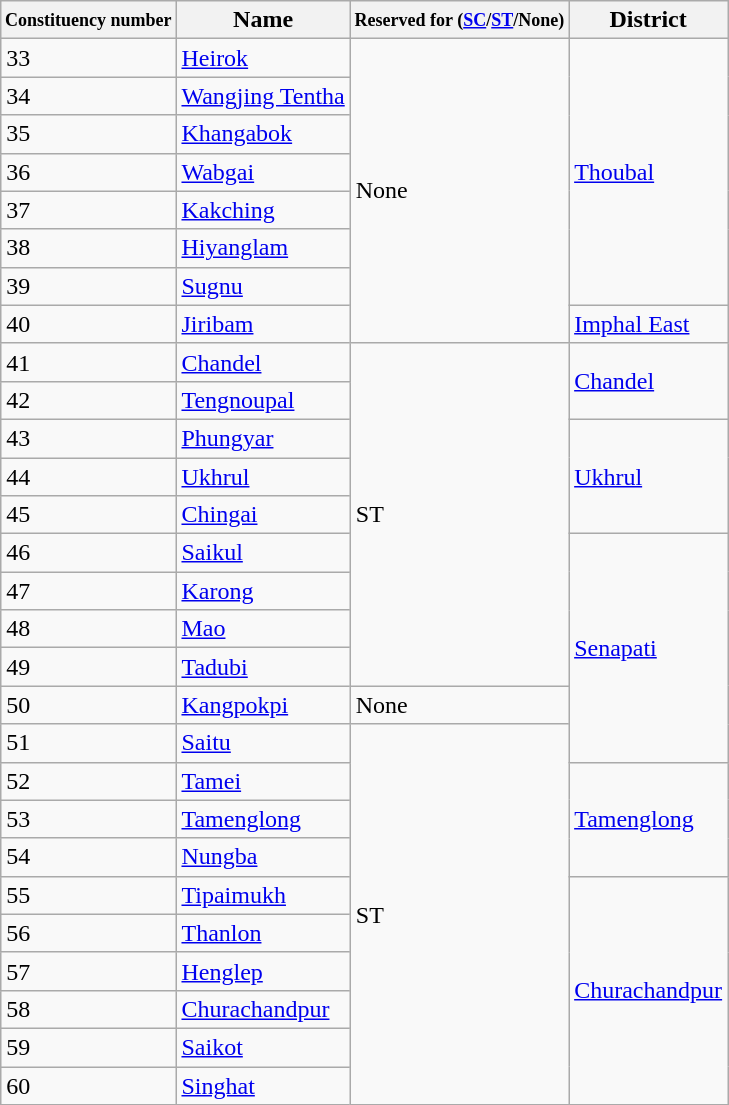<table class="wikitable sortable collapsible collapsed">
<tr>
<th style="font-size:75%">Constituency number</th>
<th>Name</th>
<th style="font-size:75%">Reserved for (<a href='#'>SC</a>/<a href='#'>ST</a>/None)</th>
<th>District</th>
</tr>
<tr>
<td>33</td>
<td><a href='#'>Heirok</a></td>
<td rowspan="8">None</td>
<td rowspan="7"><a href='#'>Thoubal</a></td>
</tr>
<tr>
<td>34</td>
<td><a href='#'>Wangjing Tentha</a></td>
</tr>
<tr>
<td>35</td>
<td><a href='#'>Khangabok</a></td>
</tr>
<tr>
<td>36</td>
<td><a href='#'>Wabgai</a></td>
</tr>
<tr>
<td>37</td>
<td><a href='#'>Kakching</a></td>
</tr>
<tr>
<td>38</td>
<td><a href='#'>Hiyanglam</a></td>
</tr>
<tr>
<td>39</td>
<td><a href='#'>Sugnu</a></td>
</tr>
<tr>
<td>40</td>
<td><a href='#'>Jiribam</a></td>
<td><a href='#'>Imphal East</a></td>
</tr>
<tr>
<td>41</td>
<td><a href='#'>Chandel</a></td>
<td rowspan="9">ST</td>
<td rowspan="2"><a href='#'>Chandel</a></td>
</tr>
<tr>
<td>42</td>
<td><a href='#'>Tengnoupal</a></td>
</tr>
<tr>
<td>43</td>
<td><a href='#'>Phungyar</a></td>
<td rowspan="3"><a href='#'>Ukhrul</a></td>
</tr>
<tr>
<td>44</td>
<td><a href='#'>Ukhrul</a></td>
</tr>
<tr>
<td>45</td>
<td><a href='#'>Chingai</a></td>
</tr>
<tr>
<td>46</td>
<td><a href='#'>Saikul</a></td>
<td rowspan="6"><a href='#'>Senapati</a></td>
</tr>
<tr>
<td>47</td>
<td><a href='#'>Karong</a></td>
</tr>
<tr>
<td>48</td>
<td><a href='#'>Mao</a></td>
</tr>
<tr>
<td>49</td>
<td><a href='#'>Tadubi</a></td>
</tr>
<tr>
<td>50</td>
<td><a href='#'>Kangpokpi</a></td>
<td>None</td>
</tr>
<tr>
<td>51</td>
<td><a href='#'>Saitu</a></td>
<td rowspan="10">ST</td>
</tr>
<tr>
<td>52</td>
<td><a href='#'>Tamei</a></td>
<td rowspan="3"><a href='#'>Tamenglong</a></td>
</tr>
<tr>
<td>53</td>
<td><a href='#'>Tamenglong</a></td>
</tr>
<tr>
<td>54</td>
<td><a href='#'>Nungba</a></td>
</tr>
<tr>
<td>55</td>
<td><a href='#'>Tipaimukh</a></td>
<td rowspan="6"><a href='#'>Churachandpur</a></td>
</tr>
<tr>
<td>56</td>
<td><a href='#'>Thanlon</a></td>
</tr>
<tr>
<td>57</td>
<td><a href='#'>Henglep</a></td>
</tr>
<tr>
<td>58</td>
<td><a href='#'>Churachandpur</a></td>
</tr>
<tr>
<td>59</td>
<td><a href='#'>Saikot</a></td>
</tr>
<tr>
<td>60</td>
<td><a href='#'>Singhat</a></td>
</tr>
</table>
